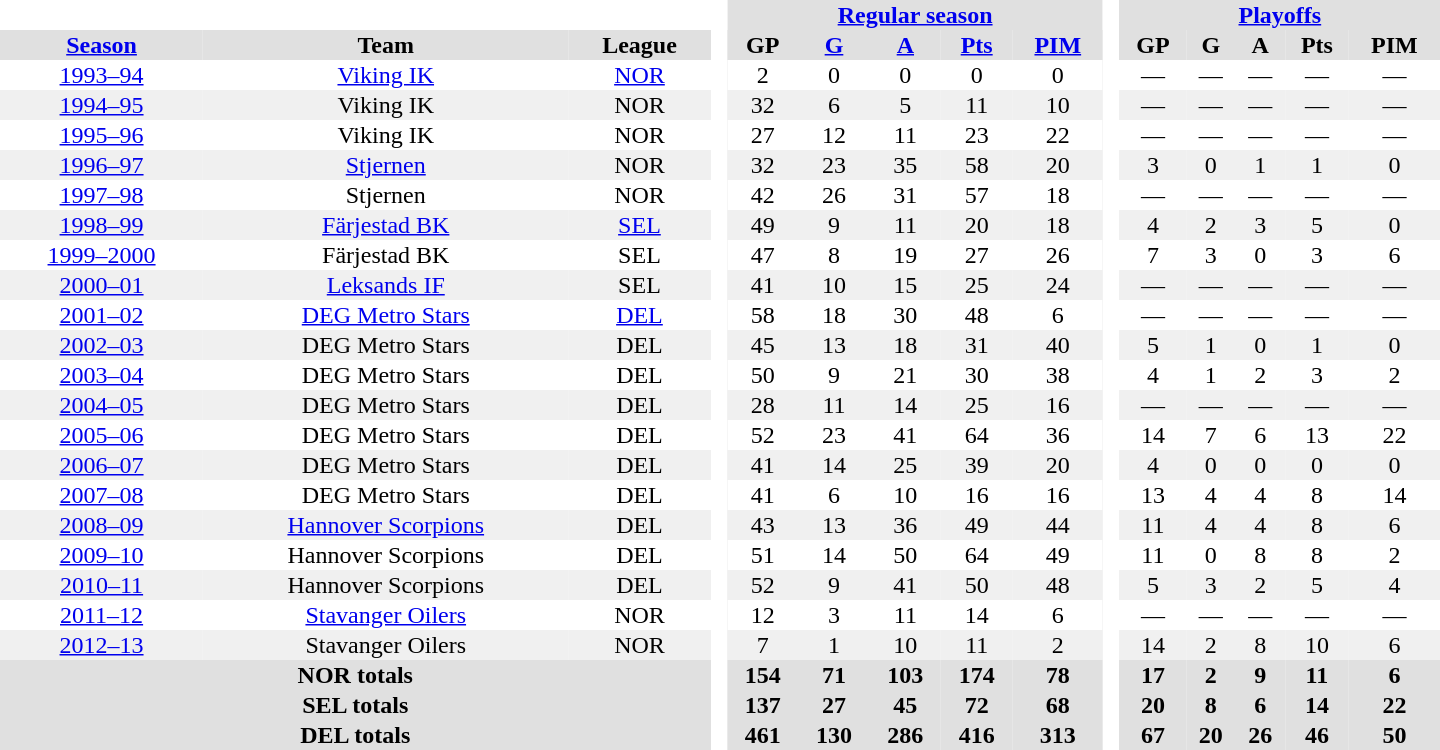<table border="0" cellpadding="1" cellspacing="0" style="text-align:center; width:60em">
<tr bgcolor="#e0e0e0">
<th colspan="3" bgcolor="#ffffff"> </th>
<th rowspan="99" bgcolor="#ffffff"> </th>
<th colspan="5"><a href='#'>Regular season</a></th>
<th rowspan="99" bgcolor="#ffffff"> </th>
<th colspan="5"><a href='#'>Playoffs</a></th>
</tr>
<tr bgcolor="#e0e0e0">
<th><a href='#'>Season</a></th>
<th>Team</th>
<th>League</th>
<th>GP</th>
<th><a href='#'>G</a></th>
<th><a href='#'>A</a></th>
<th><a href='#'>Pts</a></th>
<th><a href='#'>PIM</a></th>
<th>GP</th>
<th>G</th>
<th>A</th>
<th>Pts</th>
<th>PIM</th>
</tr>
<tr>
<td><a href='#'>1993–94</a></td>
<td><a href='#'>Viking IK</a></td>
<td><a href='#'>NOR</a></td>
<td>2</td>
<td>0</td>
<td>0</td>
<td>0</td>
<td>0</td>
<td>—</td>
<td>—</td>
<td>—</td>
<td>—</td>
<td>—</td>
</tr>
<tr bgcolor="#f0f0f0">
<td><a href='#'>1994–95</a></td>
<td>Viking IK</td>
<td>NOR</td>
<td>32</td>
<td>6</td>
<td>5</td>
<td>11</td>
<td>10</td>
<td>—</td>
<td>—</td>
<td>—</td>
<td>—</td>
<td>—</td>
</tr>
<tr>
<td><a href='#'>1995–96</a></td>
<td>Viking IK</td>
<td>NOR</td>
<td>27</td>
<td>12</td>
<td>11</td>
<td>23</td>
<td>22</td>
<td>—</td>
<td>—</td>
<td>—</td>
<td>—</td>
<td>—</td>
</tr>
<tr bgcolor="#f0f0f0">
<td><a href='#'>1996–97</a></td>
<td><a href='#'>Stjernen</a></td>
<td>NOR</td>
<td>32</td>
<td>23</td>
<td>35</td>
<td>58</td>
<td>20</td>
<td>3</td>
<td>0</td>
<td>1</td>
<td>1</td>
<td>0</td>
</tr>
<tr>
<td><a href='#'>1997–98</a></td>
<td>Stjernen</td>
<td>NOR</td>
<td>42</td>
<td>26</td>
<td>31</td>
<td>57</td>
<td>18</td>
<td>—</td>
<td>—</td>
<td>—</td>
<td>—</td>
<td>—</td>
</tr>
<tr bgcolor="#f0f0f0">
<td><a href='#'>1998–99</a></td>
<td><a href='#'>Färjestad BK</a></td>
<td><a href='#'>SEL</a></td>
<td>49</td>
<td>9</td>
<td>11</td>
<td>20</td>
<td>18</td>
<td>4</td>
<td>2</td>
<td>3</td>
<td>5</td>
<td>0</td>
</tr>
<tr>
<td><a href='#'>1999–2000</a></td>
<td>Färjestad BK</td>
<td>SEL</td>
<td>47</td>
<td>8</td>
<td>19</td>
<td>27</td>
<td>26</td>
<td>7</td>
<td>3</td>
<td>0</td>
<td>3</td>
<td>6</td>
</tr>
<tr bgcolor="#f0f0f0">
<td><a href='#'>2000–01</a></td>
<td><a href='#'>Leksands IF</a></td>
<td>SEL</td>
<td>41</td>
<td>10</td>
<td>15</td>
<td>25</td>
<td>24</td>
<td>—</td>
<td>—</td>
<td>—</td>
<td>—</td>
<td>—</td>
</tr>
<tr>
<td><a href='#'>2001–02</a></td>
<td><a href='#'>DEG Metro Stars</a></td>
<td><a href='#'>DEL</a></td>
<td>58</td>
<td>18</td>
<td>30</td>
<td>48</td>
<td>6</td>
<td>—</td>
<td>—</td>
<td>—</td>
<td>—</td>
<td>—</td>
</tr>
<tr bgcolor="#f0f0f0">
<td><a href='#'>2002–03</a></td>
<td>DEG Metro Stars</td>
<td>DEL</td>
<td>45</td>
<td>13</td>
<td>18</td>
<td>31</td>
<td>40</td>
<td>5</td>
<td>1</td>
<td>0</td>
<td>1</td>
<td>0</td>
</tr>
<tr>
<td><a href='#'>2003–04</a></td>
<td>DEG Metro Stars</td>
<td>DEL</td>
<td>50</td>
<td>9</td>
<td>21</td>
<td>30</td>
<td>38</td>
<td>4</td>
<td>1</td>
<td>2</td>
<td>3</td>
<td>2</td>
</tr>
<tr bgcolor="#f0f0f0">
<td><a href='#'>2004–05</a></td>
<td>DEG Metro Stars</td>
<td>DEL</td>
<td>28</td>
<td>11</td>
<td>14</td>
<td>25</td>
<td>16</td>
<td>—</td>
<td>—</td>
<td>—</td>
<td>—</td>
<td>—</td>
</tr>
<tr>
<td><a href='#'>2005–06</a></td>
<td>DEG Metro Stars</td>
<td>DEL</td>
<td>52</td>
<td>23</td>
<td>41</td>
<td>64</td>
<td>36</td>
<td>14</td>
<td>7</td>
<td>6</td>
<td>13</td>
<td>22</td>
</tr>
<tr bgcolor="#f0f0f0">
<td><a href='#'>2006–07</a></td>
<td>DEG Metro Stars</td>
<td>DEL</td>
<td>41</td>
<td>14</td>
<td>25</td>
<td>39</td>
<td>20</td>
<td>4</td>
<td>0</td>
<td>0</td>
<td>0</td>
<td>0</td>
</tr>
<tr>
<td><a href='#'>2007–08</a></td>
<td>DEG Metro Stars</td>
<td>DEL</td>
<td>41</td>
<td>6</td>
<td>10</td>
<td>16</td>
<td>16</td>
<td>13</td>
<td>4</td>
<td>4</td>
<td>8</td>
<td>14</td>
</tr>
<tr bgcolor="#f0f0f0">
<td><a href='#'>2008–09</a></td>
<td><a href='#'>Hannover Scorpions</a></td>
<td>DEL</td>
<td>43</td>
<td>13</td>
<td>36</td>
<td>49</td>
<td>44</td>
<td>11</td>
<td>4</td>
<td>4</td>
<td>8</td>
<td>6</td>
</tr>
<tr>
<td><a href='#'>2009–10</a></td>
<td>Hannover Scorpions</td>
<td>DEL</td>
<td>51</td>
<td>14</td>
<td>50</td>
<td>64</td>
<td>49</td>
<td>11</td>
<td>0</td>
<td>8</td>
<td>8</td>
<td>2</td>
</tr>
<tr bgcolor="#f0f0f0">
<td><a href='#'>2010–11</a></td>
<td>Hannover Scorpions</td>
<td>DEL</td>
<td>52</td>
<td>9</td>
<td>41</td>
<td>50</td>
<td>48</td>
<td>5</td>
<td>3</td>
<td>2</td>
<td>5</td>
<td>4</td>
</tr>
<tr>
<td><a href='#'>2011–12</a></td>
<td><a href='#'>Stavanger Oilers</a></td>
<td>NOR</td>
<td>12</td>
<td>3</td>
<td>11</td>
<td>14</td>
<td>6</td>
<td>—</td>
<td>—</td>
<td>—</td>
<td>—</td>
<td>—</td>
</tr>
<tr bgcolor="#f0f0f0">
<td><a href='#'>2012–13</a></td>
<td>Stavanger Oilers</td>
<td>NOR</td>
<td>7</td>
<td>1</td>
<td>10</td>
<td>11</td>
<td>2</td>
<td>14</td>
<td>2</td>
<td>8</td>
<td>10</td>
<td>6</td>
</tr>
<tr bgcolor="#e0e0e0">
<th colspan="3">NOR totals</th>
<th>154</th>
<th>71</th>
<th>103</th>
<th>174</th>
<th>78</th>
<th>17</th>
<th>2</th>
<th>9</th>
<th>11</th>
<th>6</th>
</tr>
<tr bgcolor="#e0e0e0">
<th colspan="3">SEL totals</th>
<th>137</th>
<th>27</th>
<th>45</th>
<th>72</th>
<th>68</th>
<th>20</th>
<th>8</th>
<th>6</th>
<th>14</th>
<th>22</th>
</tr>
<tr bgcolor="#e0e0e0">
<th colspan="3">DEL totals</th>
<th>461</th>
<th>130</th>
<th>286</th>
<th>416</th>
<th>313</th>
<th>67</th>
<th>20</th>
<th>26</th>
<th>46</th>
<th>50</th>
</tr>
</table>
